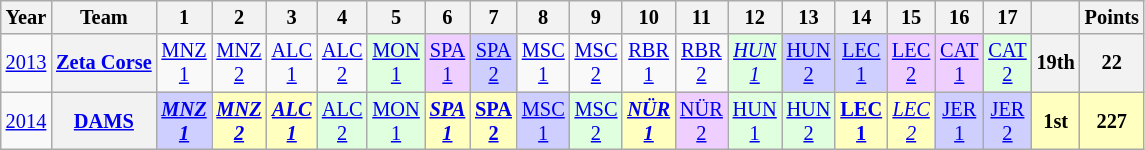<table class="wikitable" style="text-align:center; font-size:85%">
<tr>
<th>Year</th>
<th>Team</th>
<th>1</th>
<th>2</th>
<th>3</th>
<th>4</th>
<th>5</th>
<th>6</th>
<th>7</th>
<th>8</th>
<th>9</th>
<th>10</th>
<th>11</th>
<th>12</th>
<th>13</th>
<th>14</th>
<th>15</th>
<th>16</th>
<th>17</th>
<th></th>
<th>Points</th>
</tr>
<tr>
<td id=2013R><a href='#'>2013</a></td>
<th nowrap><a href='#'>Zeta Corse</a></th>
<td><a href='#'>MNZ<br>1</a></td>
<td><a href='#'>MNZ<br>2</a></td>
<td><a href='#'>ALC<br>1</a></td>
<td><a href='#'>ALC<br>2</a></td>
<td style="background:#DFFFDF;"><a href='#'>MON<br>1</a><br></td>
<td style="background:#EFCFFF;"><a href='#'>SPA<br>1</a><br></td>
<td style="background:#CFCFFF;"><a href='#'>SPA<br>2</a><br></td>
<td><a href='#'>MSC<br>1</a></td>
<td><a href='#'>MSC<br>2</a></td>
<td><a href='#'>RBR<br>1</a></td>
<td><a href='#'>RBR<br>2</a></td>
<td style="background:#DFFFDF;"><em><a href='#'>HUN<br>1</a></em><br></td>
<td style="background:#CFCFFF;"><a href='#'>HUN<br>2</a><br></td>
<td style="background:#CFCFFF;"><a href='#'>LEC<br>1</a><br></td>
<td style="background:#EFCFFF;"><a href='#'>LEC<br>2</a><br></td>
<td style="background:#EFCFFF;"><a href='#'>CAT<br>1</a><br></td>
<td style="background:#DFFFDF;"><a href='#'>CAT<br>2</a><br></td>
<th>19th</th>
<th>22</th>
</tr>
<tr>
<td id=2014R><a href='#'>2014</a></td>
<th><a href='#'>DAMS</a></th>
<td style="background:#CFCFFF;"><strong><em><a href='#'>MNZ<br>1</a></em></strong><br></td>
<td style="background:#FFFFBF;"><strong><em><a href='#'>MNZ<br>2</a></em></strong><br></td>
<td style="background:#FFFFBF;"><strong><em><a href='#'>ALC<br>1</a></em></strong><br></td>
<td style="background:#DFFFDF;"><a href='#'>ALC<br>2</a><br></td>
<td style="background:#DFFFDF;"><a href='#'>MON<br>1</a><br></td>
<td style="background:#FFFFBF;"><strong><em><a href='#'>SPA<br>1</a></em></strong><br></td>
<td style="background:#FFFFBF;"><strong><a href='#'>SPA<br>2</a></strong><br></td>
<td style="background:#CFCFFF;"><a href='#'>MSC<br>1</a><br></td>
<td style="background:#DFFFDF;"><a href='#'>MSC<br>2</a><br></td>
<td style="background:#FFFFBF;"><strong><em><a href='#'>NÜR<br>1</a></em></strong><br></td>
<td style="background:#EFCFFF;"><a href='#'>NÜR<br>2</a><br></td>
<td style="background:#DFFFDF;"><a href='#'>HUN<br>1</a><br></td>
<td style="background:#DFFFDF;"><a href='#'>HUN<br>2</a><br></td>
<td style="background:#FFFFBF;"><strong><a href='#'>LEC<br>1</a></strong><br></td>
<td style="background:#FFFFBF;"><em><a href='#'>LEC<br>2</a></em><br></td>
<td style="background:#CFCFFF;"><a href='#'>JER<br>1</a><br></td>
<td style="background:#CFCFFF;"><a href='#'>JER<br>2</a><br></td>
<td style="background:#FFFFBF;"><strong>1st</strong></td>
<td style="background:#FFFFBF;"><strong>227</strong></td>
</tr>
</table>
